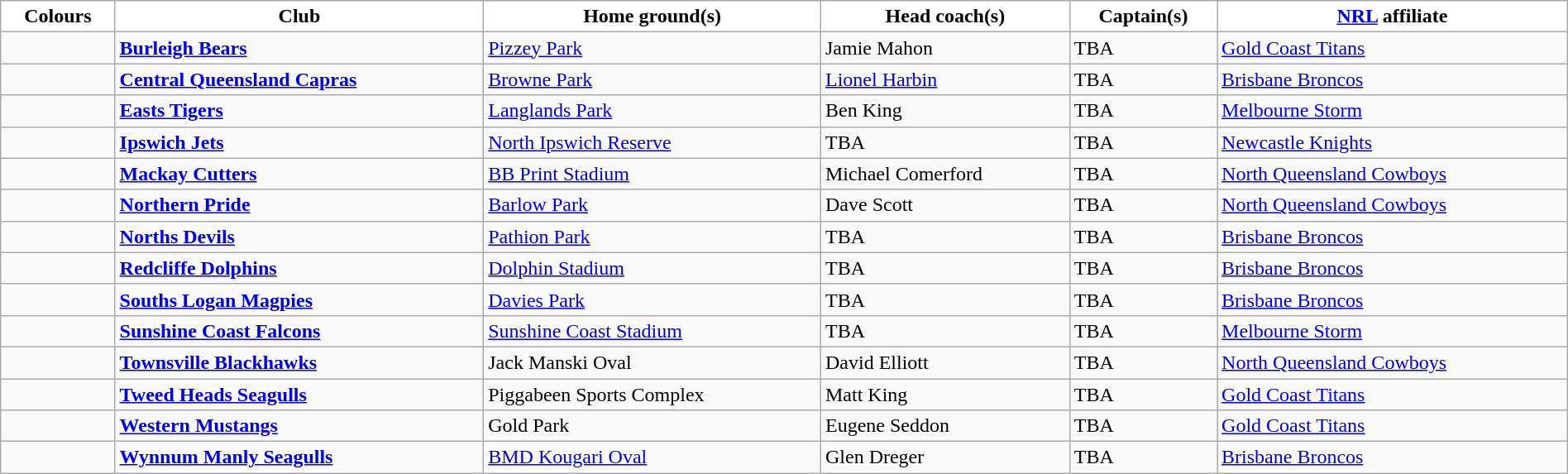<table class="wikitable" style="width:100%; text-align:left">
<tr>
<th style="background:white">Colours</th>
<th style="background:white">Club</th>
<th style="background:white">Home ground(s)</th>
<th style="background:white">Head coach(s)</th>
<th style="background:white">Captain(s)</th>
<th style="background:white"><a href='#'>NRL</a> affiliate</th>
</tr>
<tr>
<td></td>
<td><strong><a href='#'>Burleigh Bears</a></strong></td>
<td><a href='#'>Pizzey Park</a></td>
<td>Jamie Mahon</td>
<td>TBA</td>
<td> <a href='#'>Gold Coast Titans</a></td>
</tr>
<tr>
<td></td>
<td><strong><a href='#'>Central Queensland Capras</a></strong></td>
<td><a href='#'>Browne Park</a></td>
<td><a href='#'>Lionel Harbin</a></td>
<td>TBA</td>
<td> <a href='#'>Brisbane Broncos</a></td>
</tr>
<tr>
<td></td>
<td><strong><a href='#'>Easts Tigers</a></strong></td>
<td><a href='#'>Langlands Park</a></td>
<td>Ben King</td>
<td>TBA</td>
<td> <a href='#'>Melbourne Storm</a></td>
</tr>
<tr>
<td></td>
<td><strong><a href='#'>Ipswich Jets</a></strong></td>
<td><a href='#'>North Ipswich Reserve</a></td>
<td>TBA</td>
<td>TBA</td>
<td> <a href='#'>Newcastle Knights</a></td>
</tr>
<tr>
<td></td>
<td><strong><a href='#'>Mackay Cutters</a></strong></td>
<td><a href='#'>BB Print Stadium</a></td>
<td>Michael Comerford</td>
<td>TBA</td>
<td> <a href='#'>North Queensland Cowboys</a></td>
</tr>
<tr>
<td></td>
<td><strong><a href='#'>Northern Pride</a></strong></td>
<td><a href='#'>Barlow Park</a></td>
<td>Dave Scott</td>
<td>TBA</td>
<td> <a href='#'>North Queensland Cowboys</a></td>
</tr>
<tr>
<td></td>
<td><strong><a href='#'>Norths Devils</a></strong></td>
<td><a href='#'>Pathion Park</a></td>
<td>TBA</td>
<td>TBA</td>
<td> <a href='#'>Brisbane Broncos</a></td>
</tr>
<tr>
<td></td>
<td><strong><a href='#'>Redcliffe Dolphins</a></strong></td>
<td><a href='#'>Dolphin Stadium</a></td>
<td>TBA</td>
<td>TBA</td>
<td> <a href='#'>Brisbane Broncos</a></td>
</tr>
<tr>
<td></td>
<td><strong><a href='#'>Souths Logan Magpies</a></strong></td>
<td><a href='#'>Davies Park</a></td>
<td>TBA</td>
<td>TBA</td>
<td> <a href='#'>Brisbane Broncos</a></td>
</tr>
<tr>
<td></td>
<td><strong><a href='#'>Sunshine Coast Falcons</a></strong></td>
<td><a href='#'>Sunshine Coast Stadium</a></td>
<td>TBA</td>
<td>TBA</td>
<td> <a href='#'>Melbourne Storm</a></td>
</tr>
<tr>
<td></td>
<td><strong><a href='#'>Townsville Blackhawks</a></strong></td>
<td>Jack Manski Oval</td>
<td>David Elliott</td>
<td>TBA</td>
<td> <a href='#'>North Queensland Cowboys</a></td>
</tr>
<tr>
<td></td>
<td><strong><a href='#'>Tweed Heads Seagulls</a></strong></td>
<td>Piggabeen Sports Complex</td>
<td>Matt King</td>
<td>TBA</td>
<td> <a href='#'>Gold Coast Titans</a></td>
</tr>
<tr>
<td></td>
<td><strong><a href='#'>Western Mustangs</a></strong></td>
<td>Gold Park</td>
<td>Eugene Seddon</td>
<td>TBA</td>
<td> <a href='#'>Gold Coast Titans</a></td>
</tr>
<tr>
<td></td>
<td><strong><a href='#'>Wynnum Manly Seagulls</a></strong></td>
<td><a href='#'>BMD Kougari Oval</a></td>
<td>Glen Dreger</td>
<td>TBA</td>
<td> <a href='#'>Brisbane Broncos</a></td>
</tr>
</table>
